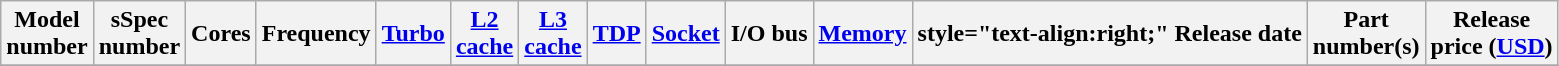<table class="wikitable">
<tr>
<th>Model<br>number</th>
<th>sSpec<br>number</th>
<th>Cores</th>
<th>Frequency</th>
<th><a href='#'>Turbo</a></th>
<th><a href='#'>L2<br>cache</a></th>
<th><a href='#'>L3<br>cache</a></th>
<th><a href='#'>TDP</a></th>
<th><a href='#'>Socket</a></th>
<th>I/O bus</th>
<th><a href='#'>Memory</a><br></th>
<th>style="text-align:right;"  Release date</th>
<th>Part<br>number(s)</th>
<th>Release<br>price (<a href='#'>USD</a>)<br></th>
</tr>
<tr>
</tr>
</table>
